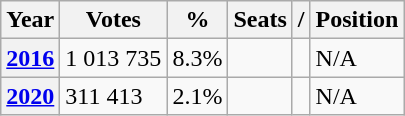<table class="wikitable">
<tr>
<th>Year</th>
<th>Votes</th>
<th>%</th>
<th>Seats</th>
<th>/</th>
<th>Position</th>
</tr>
<tr>
<th><a href='#'>2016</a></th>
<td>1 013 735</td>
<td>8.3%<br></td>
<td></td>
<td></td>
<td>N/A</td>
</tr>
<tr>
<th><a href='#'>2020</a></th>
<td>311 413</td>
<td>2.1%</td>
<td></td>
<td></td>
<td>N/A</td>
</tr>
</table>
